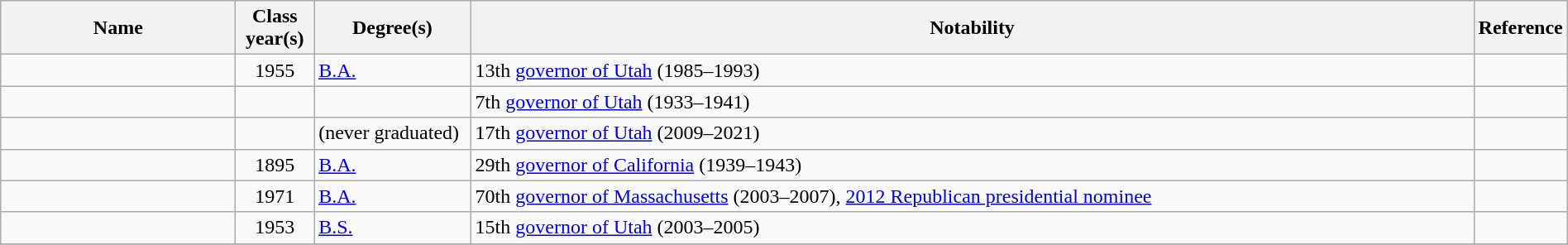<table class="wikitable sortable" style="width:100%">
<tr>
<th style="width:15%;">Name</th>
<th style="width:5%;">Class year(s)</th>
<th style="width:10%;">Degree(s)</th>
<th style="width:*;" class="unsortable">Notability</th>
<th style="width:5%;" class="unsortable">Reference</th>
</tr>
<tr>
<td></td>
<td style="text-align:center;">1955</td>
<td><a href='#'>B.A.</a></td>
<td>13th <a href='#'>governor of Utah</a> (1985–1993)</td>
<td style="text-align:center;"></td>
</tr>
<tr>
<td></td>
<td style="text-align:center;"></td>
<td></td>
<td>7th <a href='#'>governor of Utah</a> (1933–1941)</td>
<td style="text-align:center;"></td>
</tr>
<tr>
<td></td>
<td style="text-align:center;"></td>
<td>(never graduated)</td>
<td>17th <a href='#'>governor of Utah</a> (2009–2021)</td>
<td style="text-align:center;"></td>
</tr>
<tr>
<td></td>
<td style="text-align:center;">1895</td>
<td><a href='#'>B.A.</a></td>
<td>29th <a href='#'>governor of California</a> (1939–1943)</td>
<td style="text-align:center;"></td>
</tr>
<tr>
<td></td>
<td style="text-align:center;">1971</td>
<td><a href='#'>B.A.</a></td>
<td>70th <a href='#'>governor of Massachusetts</a> (2003–2007), <a href='#'>2012 Republican presidential nominee</a></td>
<td style="text-align:center;"></td>
</tr>
<tr>
<td></td>
<td style="text-align:center;">1953</td>
<td><a href='#'>B.S.</a></td>
<td>15th <a href='#'>governor of Utah</a> (2003–2005)</td>
<td style="text-align:center;"></td>
</tr>
<tr>
</tr>
</table>
